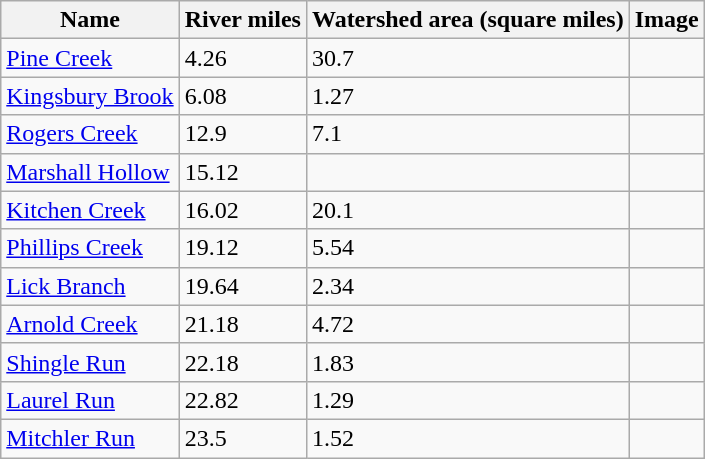<table class="wikitable">
<tr>
<th>Name</th>
<th>River miles</th>
<th>Watershed area (square miles)</th>
<th>Image</th>
</tr>
<tr>
<td><a href='#'>Pine Creek</a></td>
<td>4.26</td>
<td>30.7</td>
<td></td>
</tr>
<tr>
<td><a href='#'>Kingsbury Brook</a></td>
<td>6.08</td>
<td>1.27</td>
<td></td>
</tr>
<tr>
<td><a href='#'>Rogers Creek</a></td>
<td>12.9</td>
<td>7.1</td>
<td></td>
</tr>
<tr>
<td><a href='#'>Marshall Hollow</a></td>
<td>15.12</td>
<td></td>
<td></td>
</tr>
<tr>
<td><a href='#'>Kitchen Creek</a></td>
<td>16.02</td>
<td>20.1</td>
<td></td>
</tr>
<tr>
<td><a href='#'>Phillips Creek</a></td>
<td>19.12</td>
<td>5.54</td>
<td></td>
</tr>
<tr>
<td><a href='#'>Lick Branch</a></td>
<td>19.64</td>
<td>2.34</td>
<td></td>
</tr>
<tr>
<td><a href='#'>Arnold Creek</a></td>
<td>21.18</td>
<td>4.72</td>
<td></td>
</tr>
<tr>
<td><a href='#'>Shingle Run</a></td>
<td>22.18</td>
<td>1.83</td>
<td></td>
</tr>
<tr>
<td><a href='#'>Laurel Run</a></td>
<td>22.82</td>
<td>1.29</td>
<td></td>
</tr>
<tr>
<td><a href='#'>Mitchler Run</a></td>
<td>23.5</td>
<td>1.52</td>
<td></td>
</tr>
</table>
